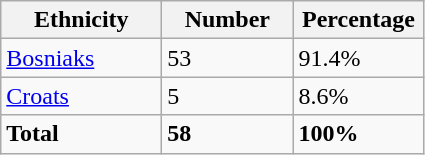<table class="wikitable">
<tr>
<th width="100px">Ethnicity</th>
<th width="80px">Number</th>
<th width="80px">Percentage</th>
</tr>
<tr>
<td><a href='#'>Bosniaks</a></td>
<td>53</td>
<td>91.4%</td>
</tr>
<tr>
<td><a href='#'>Croats</a></td>
<td>5</td>
<td>8.6%</td>
</tr>
<tr>
<td><strong>Total</strong></td>
<td><strong>58</strong></td>
<td><strong>100%</strong></td>
</tr>
</table>
